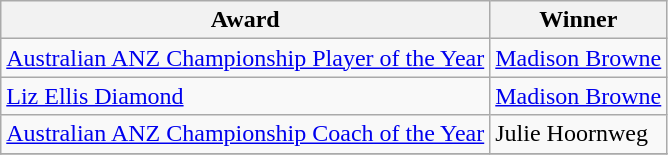<table class="wikitable collapsible">
<tr>
<th>Award</th>
<th>Winner</th>
</tr>
<tr>
<td><a href='#'>Australian ANZ Championship Player of the Year</a></td>
<td> <a href='#'>Madison Browne</a></td>
</tr>
<tr>
<td><a href='#'>Liz Ellis Diamond</a></td>
<td> <a href='#'>Madison Browne</a></td>
</tr>
<tr>
<td><a href='#'>Australian ANZ Championship Coach of the Year</a></td>
<td> Julie Hoornweg</td>
</tr>
<tr>
</tr>
</table>
